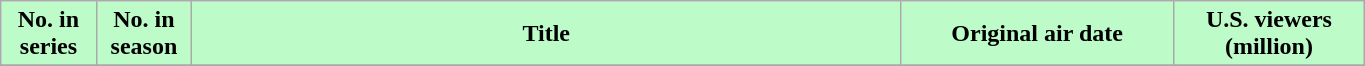<table class="wikitable plainrowheaders" style="width:72%;">
<tr>
<th scope="col" style="background-color: #BDFCC9; color: #000000;" width=7%>No. in<br>series</th>
<th scope="col" style="background-color: #BDFCC9; color: #000000;" width=7%>No. in<br>season</th>
<th scope="col" style="background-color: #BDFCC9; color: #000000;">Title</th>
<th scope="col" style="background-color: #BDFCC9; color: #000000;" width=20%>Original air date</th>
<th scope="col" style="background-color: #BDFCC9; color: #000000;" width=14%>U.S. viewers<br>(million)</th>
</tr>
<tr>
</tr>
</table>
